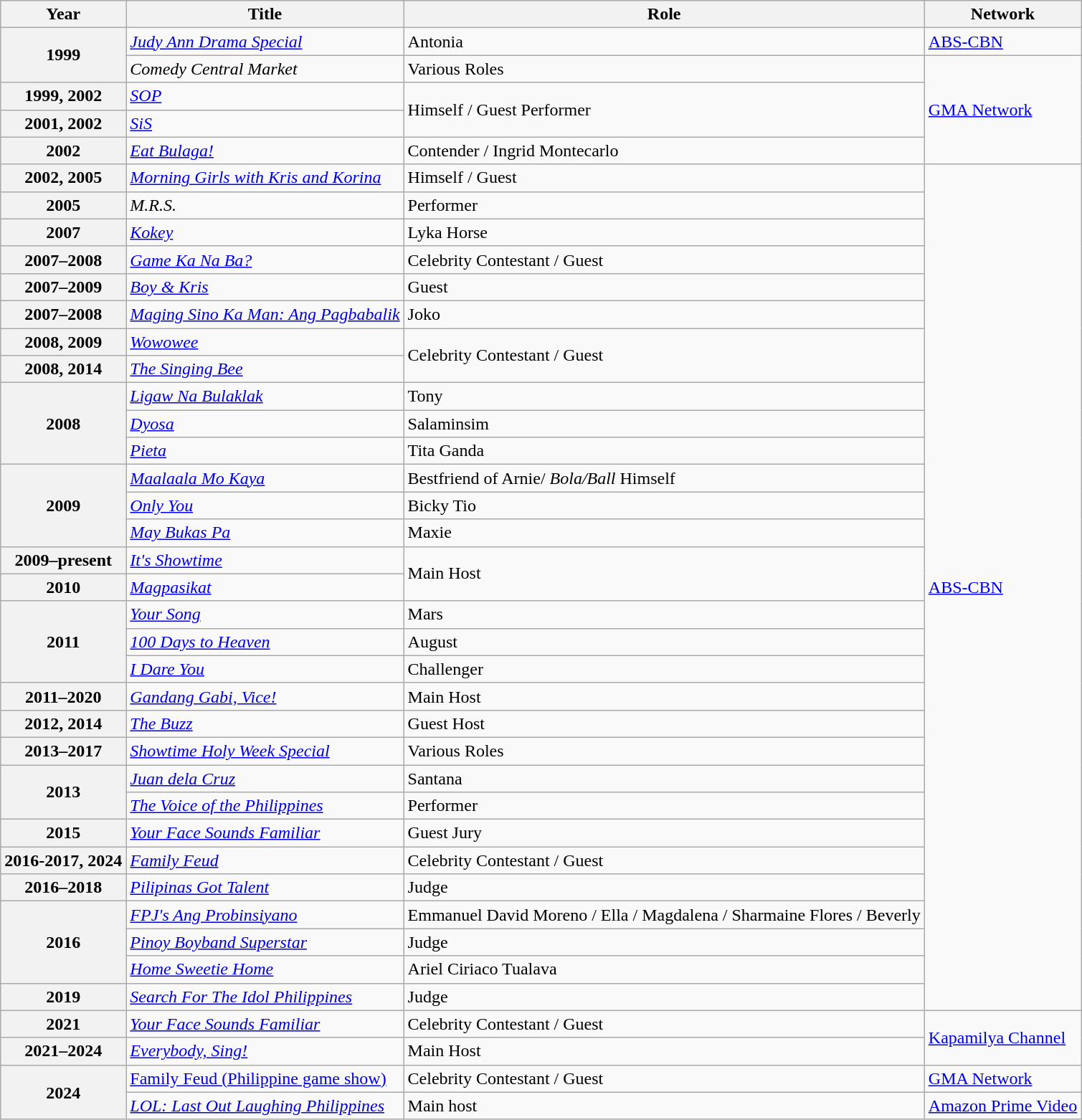<table class="wikitable sortable plainrowheaders">
<tr>
<th scope="col">Year</th>
<th scope="col">Title</th>
<th scope="col">Role</th>
<th scope="col">Network</th>
</tr>
<tr>
<th scope="row" rowspan="2">1999</th>
<td><em><a href='#'>Judy Ann Drama Special</a></em></td>
<td>Antonia</td>
<td><a href='#'>ABS-CBN</a></td>
</tr>
<tr>
<td><em>Comedy Central Market</em></td>
<td>Various Roles</td>
<td rowspan="4"><a href='#'>GMA Network</a></td>
</tr>
<tr>
<th scope="row">1999, 2002</th>
<td><em><a href='#'>SOP</a></em></td>
<td rowspan="2">Himself / Guest Performer</td>
</tr>
<tr>
<th scope="row">2001, 2002</th>
<td><em><a href='#'>SiS</a></em></td>
</tr>
<tr>
<th scope="row">2002</th>
<td><em><a href='#'>Eat Bulaga!</a></em></td>
<td>Contender / Ingrid Montecarlo</td>
</tr>
<tr>
<th scope="row">2002, 2005</th>
<td><em><a href='#'>Morning Girls with Kris and Korina</a></em></td>
<td>Himself / Guest</td>
<td rowspan="31"><a href='#'>ABS-CBN</a></td>
</tr>
<tr>
<th scope="row">2005</th>
<td><em>M.R.S.</em></td>
<td>Performer</td>
</tr>
<tr>
<th scope="row">2007</th>
<td><em><a href='#'>Kokey</a></em></td>
<td>Lyka Horse</td>
</tr>
<tr>
<th scope="row">2007–2008</th>
<td><em><a href='#'>Game Ka Na Ba?</a></em></td>
<td>Celebrity Contestant / Guest</td>
</tr>
<tr>
<th scope="row">2007–2009</th>
<td><em><a href='#'>Boy & Kris</a></em></td>
<td>Guest</td>
</tr>
<tr>
<th scope="row">2007–2008</th>
<td><em><a href='#'>Maging Sino Ka Man: Ang Pagbabalik</a></em></td>
<td>Joko</td>
</tr>
<tr>
<th scope="row">2008, 2009</th>
<td><em><a href='#'>Wowowee</a></em></td>
<td rowspan="2">Celebrity Contestant / Guest</td>
</tr>
<tr>
<th scope="row">2008, 2014</th>
<td><em><a href='#'>The Singing Bee</a></em></td>
</tr>
<tr>
<th scope="row" rowspan="3">2008</th>
<td><em><a href='#'>Ligaw Na Bulaklak</a></em></td>
<td>Tony</td>
</tr>
<tr>
<td><em><a href='#'>Dyosa</a></em></td>
<td>Salaminsim</td>
</tr>
<tr>
<td><em><a href='#'>Pieta</a></em></td>
<td>Tita Ganda</td>
</tr>
<tr>
<th scope="row" rowspan="3">2009</th>
<td><em><a href='#'>Maalaala Mo Kaya</a></em></td>
<td>Bestfriend of Arnie/ <em>Bola/Ball</em> Himself</td>
</tr>
<tr>
<td><em><a href='#'>Only You</a></em></td>
<td>Bicky Tio</td>
</tr>
<tr>
<td><em><a href='#'>May Bukas Pa</a></em></td>
<td>Maxie</td>
</tr>
<tr>
<th scope="row">2009–present</th>
<td><em><a href='#'>It's Showtime</a></em></td>
<td rowspan="2">Main Host</td>
</tr>
<tr>
<th scope="row">2010</th>
<td><em><a href='#'>Magpasikat</a></em></td>
</tr>
<tr>
<th scope="row" rowspan="3">2011</th>
<td><em><a href='#'>Your Song</a></em></td>
<td>Mars</td>
</tr>
<tr>
<td><em><a href='#'>100 Days to Heaven</a></em></td>
<td>August</td>
</tr>
<tr>
<td><em><a href='#'>I Dare You</a></em></td>
<td>Challenger</td>
</tr>
<tr>
<th scope="row">2011–2020</th>
<td><em><a href='#'>Gandang Gabi, Vice!</a></em></td>
<td>Main Host</td>
</tr>
<tr>
<th scope="row">2012, 2014</th>
<td><em><a href='#'>The Buzz</a></em></td>
<td>Guest Host</td>
</tr>
<tr>
<th scope="row">2013–2017</th>
<td><em><a href='#'>Showtime Holy Week Special</a></em></td>
<td>Various Roles</td>
</tr>
<tr>
<th scope="row" rowspan="2">2013</th>
<td><em><a href='#'>Juan dela Cruz</a></em></td>
<td>Santana</td>
</tr>
<tr>
<td><em><a href='#'>The Voice of the Philippines</a></em></td>
<td>Performer</td>
</tr>
<tr>
<th scope="row">2015</th>
<td><em><a href='#'>Your Face Sounds Familiar</a></em></td>
<td>Guest Jury</td>
</tr>
<tr>
<th scope="row">2016-2017, 2024</th>
<td><em><a href='#'>Family Feud</a></em></td>
<td>Celebrity Contestant / Guest</td>
</tr>
<tr>
<th scope="row">2016–2018</th>
<td><em><a href='#'>Pilipinas Got Talent</a></em></td>
<td>Judge</td>
</tr>
<tr>
<th scope="row" rowspan="3">2016</th>
<td><em><a href='#'>FPJ's Ang Probinsiyano</a></em></td>
<td>Emmanuel David Moreno / Ella / Magdalena / Sharmaine Flores / Beverly</td>
</tr>
<tr>
<td><em><a href='#'>Pinoy Boyband Superstar</a></em></td>
<td>Judge</td>
</tr>
<tr>
<td><em><a href='#'>Home Sweetie Home</a></em></td>
<td>Ariel Ciriaco Tualava</td>
</tr>
<tr>
<th scope="row">2019</th>
<td><em><a href='#'>Search For The Idol Philippines</a></em></td>
<td>Judge</td>
</tr>
<tr>
<th scope="row">2021</th>
<td><em><a href='#'>Your Face Sounds Familiar</a></em></td>
<td>Celebrity Contestant / Guest</td>
<td rowspan="2"><a href='#'>Kapamilya Channel</a></td>
</tr>
<tr>
<th scope="row">2021–2024</th>
<td><em><a href='#'>Everybody, Sing!</a></em></td>
<td>Main Host</td>
</tr>
<tr>
<th scope="row" rowspan="2">2024</th>
<td><a href='#'>Family Feud (Philippine game show)</a></td>
<td>Celebrity Contestant / Guest</td>
<td><a href='#'>GMA Network</a></td>
</tr>
<tr>
<td><a href='#'><em>LOL: Last Out Laughing Philippines</em></a></td>
<td>Main host</td>
<td><a href='#'>Amazon Prime Video</a></td>
</tr>
</table>
